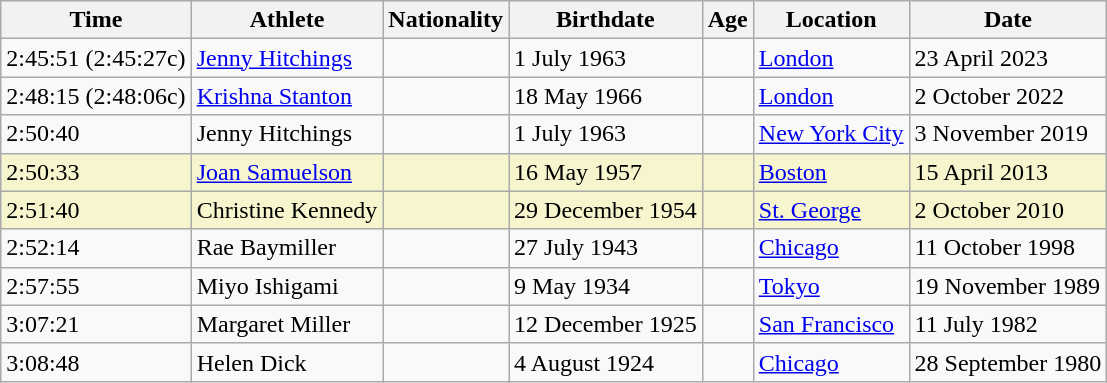<table class="wikitable">
<tr>
<th>Time</th>
<th>Athlete</th>
<th>Nationality</th>
<th>Birthdate</th>
<th>Age</th>
<th>Location</th>
<th>Date</th>
</tr>
<tr>
<td>2:45:51 (2:45:27c)</td>
<td><a href='#'>Jenny Hitchings</a></td>
<td></td>
<td>1 July 1963</td>
<td></td>
<td><a href='#'>London</a></td>
<td>23 April 2023</td>
</tr>
<tr>
<td>2:48:15 (2:48:06c)</td>
<td><a href='#'>Krishna Stanton</a></td>
<td></td>
<td>18 May 1966</td>
<td></td>
<td><a href='#'>London</a></td>
<td>2 October 2022</td>
</tr>
<tr>
<td>2:50:40</td>
<td>Jenny Hitchings</td>
<td></td>
<td>1 July 1963</td>
<td></td>
<td><a href='#'>New York City</a></td>
<td>3 November 2019</td>
</tr>
<tr style="background:#f6f5ce;">
<td>2:50:33 </td>
<td><a href='#'>Joan Samuelson</a></td>
<td></td>
<td>16 May 1957</td>
<td></td>
<td><a href='#'>Boston</a></td>
<td>15 April 2013</td>
</tr>
<tr style="background:#f6f5ce;">
<td>2:51:40 </td>
<td>Christine Kennedy</td>
<td></td>
<td>29 December 1954</td>
<td></td>
<td><a href='#'>St. George</a></td>
<td>2 October 2010</td>
</tr>
<tr>
<td>2:52:14</td>
<td>Rae Baymiller</td>
<td></td>
<td>27 July 1943</td>
<td></td>
<td><a href='#'>Chicago</a></td>
<td>11 October 1998</td>
</tr>
<tr>
<td>2:57:55</td>
<td>Miyo Ishigami</td>
<td></td>
<td>9 May 1934</td>
<td></td>
<td><a href='#'>Tokyo</a></td>
<td>19 November 1989</td>
</tr>
<tr>
<td>3:07:21</td>
<td>Margaret Miller</td>
<td></td>
<td>12 December 1925</td>
<td></td>
<td><a href='#'>San Francisco</a></td>
<td>11 July 1982</td>
</tr>
<tr>
<td>3:08:48</td>
<td>Helen Dick</td>
<td></td>
<td>4 August 1924</td>
<td></td>
<td><a href='#'>Chicago</a></td>
<td>28 September 1980</td>
</tr>
</table>
